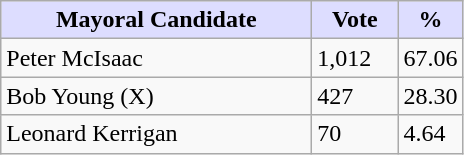<table class="wikitable">
<tr>
<th style="background:#ddf; width:200px;">Mayoral Candidate</th>
<th style="background:#ddf; width:50px;">Vote</th>
<th style="background:#ddf; width:30px;">%</th>
</tr>
<tr>
<td>Peter McIsaac</td>
<td>1,012</td>
<td>67.06</td>
</tr>
<tr>
<td>Bob Young (X)</td>
<td>427</td>
<td>28.30</td>
</tr>
<tr>
<td>Leonard Kerrigan</td>
<td>70</td>
<td>4.64</td>
</tr>
</table>
